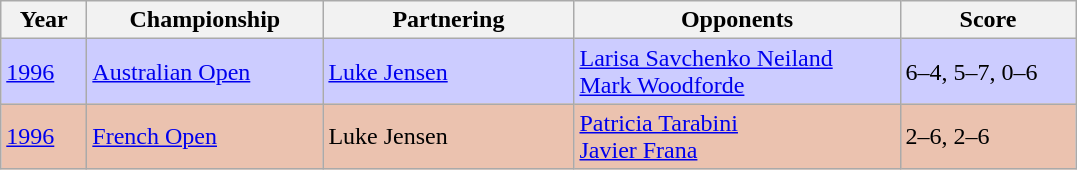<table class="wikitable">
<tr>
<th width="50">Year</th>
<th width="150">Championship</th>
<th width="160">Partnering</th>
<th width="210">Opponents</th>
<th width="110">Score</th>
</tr>
<tr bgcolor="#CCCCFF">
<td><a href='#'>1996</a></td>
<td><a href='#'>Australian Open</a></td>
<td> <a href='#'>Luke Jensen</a></td>
<td> <a href='#'>Larisa Savchenko Neiland</a><br> <a href='#'>Mark Woodforde</a></td>
<td>6–4, 5–7, 0–6</td>
</tr>
<tr bgcolor="#EBC2AF">
<td><a href='#'>1996</a></td>
<td><a href='#'>French Open</a></td>
<td> Luke Jensen</td>
<td> <a href='#'>Patricia Tarabini</a><br> <a href='#'>Javier Frana</a></td>
<td>2–6, 2–6</td>
</tr>
</table>
